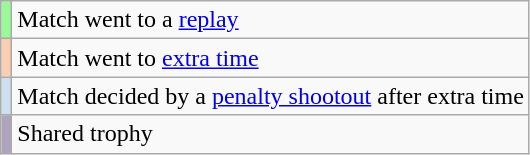<table class="wikitable">
<tr>
<td style="background-color:#98FB98"></td>
<td>Match went to a <a href='#'>replay</a></td>
</tr>
<tr>
<td style="background-color:#FBCEB1"></td>
<td>Match went to <a href='#'>extra time</a></td>
</tr>
<tr>
<td style="background-color:#cedff2"></td>
<td>Match decided by a <a href='#'>penalty shootout</a> after extra time</td>
</tr>
<tr>
<td style="background-color:#afa3bf"></td>
<td>Shared trophy</td>
</tr>
</table>
